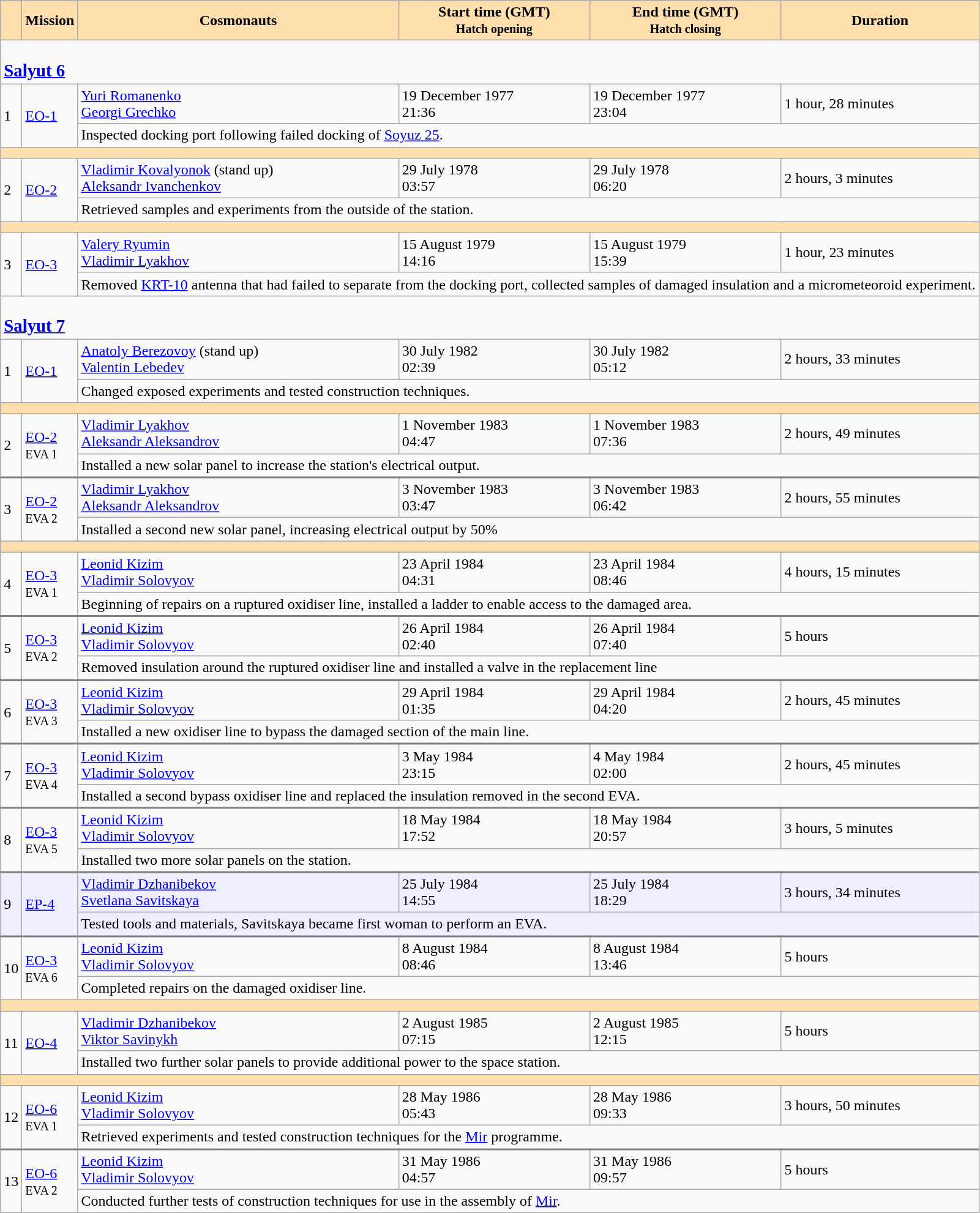<table class="wikitable sticky-header">
<tr>
<th style="background-color:#ffdead"></th>
<th style="background-color:#ffdead;">Mission</th>
<th style="background-color:#ffdead;">Cosmonauts</th>
<th style="background-color:#ffdead;">Start time (GMT)<br><small>Hatch opening</small></th>
<th style="background-color:#ffdead;">End time (GMT)<br><small>Hatch closing</small></th>
<th style="background-color:#ffdead;">Duration</th>
</tr>
<tr>
<td colspan=6><br><big><strong><a href='#'>Salyut 6</a></strong></big></td>
</tr>
<tr>
<td rowspan="2">1</td>
<td rowspan="2"><a href='#'>EO-1</a></td>
<td><a href='#'>Yuri Romanenko</a><br><a href='#'>Georgi Grechko</a></td>
<td>19 December 1977<br>21:36</td>
<td>19 December 1977<br>23:04</td>
<td>1 hour, 28 minutes</td>
</tr>
<tr>
<td colspan="4">Inspected docking port following failed docking of <a href='#'>Soyuz 25</a>.</td>
</tr>
<tr>
<td colspan="6" bgcolor=#ffdeaf height="5px"></td>
</tr>
<tr>
<td rowspan="2">2</td>
<td rowspan="2"><a href='#'>EO-2</a></td>
<td><a href='#'>Vladimir Kovalyonok</a> (stand up)<br><a href='#'>Aleksandr Ivanchenkov</a></td>
<td>29 July 1978<br>03:57</td>
<td>29 July 1978<br>06:20</td>
<td>2 hours, 3 minutes</td>
</tr>
<tr>
<td colspan="4">Retrieved samples and experiments from the outside of the station.</td>
</tr>
<tr>
<td colspan="6" bgcolor=#ffdead height="5px"></td>
</tr>
<tr>
<td rowspan="2">3</td>
<td rowspan="2"><a href='#'>EO-3</a></td>
<td><a href='#'>Valery Ryumin</a><br><a href='#'>Vladimir Lyakhov</a></td>
<td>15 August 1979<br>14:16</td>
<td>15 August 1979<br>15:39</td>
<td>1 hour, 23 minutes</td>
</tr>
<tr>
<td colspan="4">Removed <a href='#'>KRT-10</a> antenna that had failed to separate from the docking port, collected samples of damaged insulation and a micrometeoroid experiment.</td>
</tr>
<tr>
<td colspan=6><br><big><strong><a href='#'>Salyut 7</a></strong></big></td>
</tr>
<tr>
<td rowspan="2">1</td>
<td rowspan="2"><a href='#'>EO-1</a></td>
<td><a href='#'>Anatoly Berezovoy</a> (stand up)<br><a href='#'>Valentin Lebedev</a></td>
<td>30 July 1982<br>02:39</td>
<td>30 July 1982<br>05:12</td>
<td>2 hours, 33 minutes</td>
</tr>
<tr>
<td colspan="4">Changed exposed experiments and tested construction techniques.</td>
</tr>
<tr>
<td colspan="6" bgcolor=#ffdead height="5px"></td>
</tr>
<tr>
<td rowspan="2" style="border-bottom:2px solid grey;">2</td>
<td rowspan="2" style="border-bottom:2px solid grey;"><a href='#'>EO-2</a><br><small>EVA 1</small></td>
<td><a href='#'>Vladimir Lyakhov</a><br><a href='#'>Aleksandr Aleksandrov</a></td>
<td>1 November 1983<br>04:47</td>
<td>1 November 1983<br>07:36</td>
<td>2 hours, 49 minutes</td>
</tr>
<tr>
<td colspan="4" style="border-bottom:2px solid grey;">Installed a new solar panel to increase the station's electrical output.</td>
</tr>
<tr>
<td rowspan="2">3</td>
<td rowspan="2"><a href='#'>EO-2</a><br><small>EVA 2</small></td>
<td><a href='#'>Vladimir Lyakhov</a><br><a href='#'>Aleksandr Aleksandrov</a></td>
<td>3 November 1983<br>03:47</td>
<td>3 November 1983<br>06:42</td>
<td>2 hours, 55 minutes</td>
</tr>
<tr>
<td colspan="4">Installed a second new solar panel, increasing electrical output by 50%</td>
</tr>
<tr>
<td colspan="6" bgcolor=#ffdead height="5px"></td>
</tr>
<tr>
<td rowspan="2" style="border-bottom:2px solid grey;">4</td>
<td rowspan="2" style="border-bottom:2px solid grey;"><a href='#'>EO-3</a><br><small>EVA 1</small></td>
<td><a href='#'>Leonid Kizim</a><br><a href='#'>Vladimir Solovyov</a></td>
<td>23 April 1984<br>04:31</td>
<td>23 April 1984<br>08:46</td>
<td>4 hours, 15 minutes</td>
</tr>
<tr>
<td colspan="4" style="border-bottom:2px solid grey;">Beginning of repairs on a ruptured oxidiser line, installed a ladder to enable access to the damaged area.</td>
</tr>
<tr>
<td rowspan="2" style="border-bottom:2px solid grey;">5</td>
<td rowspan="2" style="border-bottom:2px solid grey;"><a href='#'>EO-3</a><br><small>EVA 2</small></td>
<td><a href='#'>Leonid Kizim</a><br><a href='#'>Vladimir Solovyov</a></td>
<td>26 April 1984<br>02:40</td>
<td>26 April 1984<br>07:40</td>
<td>5 hours</td>
</tr>
<tr>
<td colspan="4" style="border-bottom:2px solid grey;">Removed insulation around the ruptured oxidiser line and installed a valve in the replacement line</td>
</tr>
<tr>
<td rowspan="2" style="border-bottom:2px solid grey;">6</td>
<td rowspan="2" style="border-bottom:2px solid grey;"><a href='#'>EO-3</a><br><small>EVA 3</small></td>
<td><a href='#'>Leonid Kizim</a><br><a href='#'>Vladimir Solovyov</a></td>
<td>29 April 1984<br>01:35</td>
<td>29 April 1984<br>04:20</td>
<td>2 hours, 45 minutes</td>
</tr>
<tr>
<td colspan="4" style="border-bottom:2px solid grey;">Installed a new oxidiser line to bypass the damaged section of the main line.</td>
</tr>
<tr>
<td rowspan="2" style="border-bottom:2px solid grey;">7</td>
<td rowspan="2" style="border-bottom:2px solid grey;"><a href='#'>EO-3</a><br><small>EVA 4</small></td>
<td><a href='#'>Leonid Kizim</a><br><a href='#'>Vladimir Solovyov</a></td>
<td>3 May 1984<br>23:15</td>
<td>4 May 1984<br>02:00</td>
<td>2 hours, 45 minutes</td>
</tr>
<tr>
<td colspan="4" style="border-bottom:2px solid grey;">Installed a second bypass oxidiser line and replaced the insulation removed in the second EVA.</td>
</tr>
<tr>
<td rowspan="2" style="border-bottom:2px solid grey;">8</td>
<td rowspan="2" style="border-bottom:2px solid grey;"><a href='#'>EO-3</a><br><small>EVA 5</small></td>
<td><a href='#'>Leonid Kizim</a><br><a href='#'>Vladimir Solovyov</a></td>
<td>18 May 1984<br>17:52</td>
<td>18 May 1984<br>20:57</td>
<td>3 hours, 5 minutes</td>
</tr>
<tr>
<td colspan="4" style="border-bottom:2px solid grey;">Installed two more solar panels on the station.</td>
</tr>
<tr bgcolor=#eeeeff>
<td rowspan="2" style="border-bottom:2px solid grey;">9</td>
<td rowspan="2" style="border-bottom:2px solid grey;"><a href='#'>EP-4</a></td>
<td><a href='#'>Vladimir Dzhanibekov</a><br><a href='#'>Svetlana Savitskaya</a></td>
<td>25 July 1984<br>14:55</td>
<td>25 July 1984<br>18:29</td>
<td>3 hours, 34 minutes</td>
</tr>
<tr bgcolor=#eeeeff>
<td colspan="4" style="border-bottom:2px solid grey;">Tested tools and materials, Savitskaya became first woman to perform an EVA.</td>
</tr>
<tr>
<td rowspan="2">10</td>
<td rowspan="2"><a href='#'>EO-3</a><br><small>EVA 6</small></td>
<td><a href='#'>Leonid Kizim</a><br><a href='#'>Vladimir Solovyov</a></td>
<td>8 August 1984<br>08:46</td>
<td>8 August 1984<br>13:46</td>
<td>5 hours</td>
</tr>
<tr>
<td colspan="4">Completed repairs on the damaged oxidiser line.</td>
</tr>
<tr>
<td colspan="6" bgcolor=#ffdead height="5px"></td>
</tr>
<tr>
<td rowspan="2">11</td>
<td rowspan="2"><a href='#'>EO-4</a></td>
<td><a href='#'>Vladimir Dzhanibekov</a><br><a href='#'>Viktor Savinykh</a></td>
<td>2 August 1985<br>07:15</td>
<td>2 August 1985<br>12:15</td>
<td>5 hours</td>
</tr>
<tr>
<td colspan="4">Installed two further solar panels to provide additional power to the space station.</td>
</tr>
<tr>
<td colspan="6" bgcolor=#ffdead height="5px"></td>
</tr>
<tr>
<td rowspan="2" style="border-bottom:2px solid grey;">12</td>
<td rowspan="2" style="border-bottom:2px solid grey;"><a href='#'>EO-6</a><br><small>EVA 1</small></td>
<td><a href='#'>Leonid Kizim</a><br><a href='#'>Vladimir Solovyov</a></td>
<td>28 May 1986<br>05:43</td>
<td>28 May 1986<br>09:33</td>
<td>3 hours, 50 minutes</td>
</tr>
<tr>
<td colspan="4" style="border-bottom:2px solid grey;">Retrieved experiments and tested construction techniques for the <a href='#'>Mir</a> programme.</td>
</tr>
<tr>
<td rowspan="2">13</td>
<td rowspan="2"><a href='#'>EO-6</a><br><small>EVA 2</small></td>
<td><a href='#'>Leonid Kizim</a><br><a href='#'>Vladimir Solovyov</a></td>
<td>31 May 1986<br>04:57</td>
<td>31 May 1986<br>09:57</td>
<td>5 hours</td>
</tr>
<tr>
<td colspan="4">Conducted further tests of construction techniques for use in the assembly of <a href='#'>Mir</a>.</td>
</tr>
<tr>
</tr>
</table>
